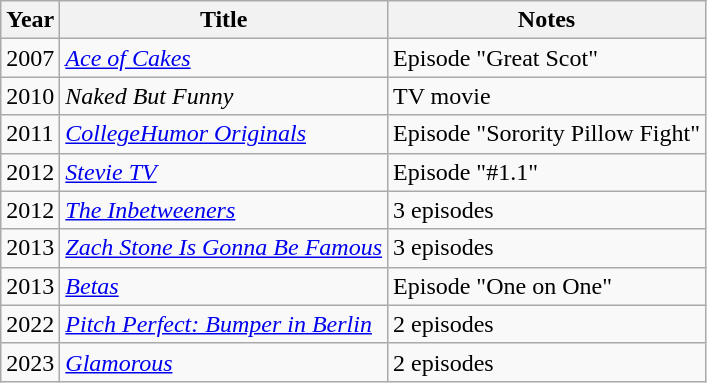<table class="wikitable" style="margin-right: 0;">
<tr>
<th>Year</th>
<th>Title</th>
<th>Notes</th>
</tr>
<tr>
<td>2007</td>
<td><em><a href='#'>Ace of Cakes</a></em></td>
<td>Episode "Great Scot"</td>
</tr>
<tr>
<td>2010</td>
<td><em>Naked But Funny</em></td>
<td>TV movie</td>
</tr>
<tr>
<td>2011</td>
<td><em><a href='#'>CollegeHumor Originals</a></em></td>
<td>Episode "Sorority Pillow Fight"</td>
</tr>
<tr>
<td>2012</td>
<td><em><a href='#'>Stevie TV</a></em></td>
<td>Episode "#1.1"</td>
</tr>
<tr>
<td>2012</td>
<td><em><a href='#'>The Inbetweeners</a></em></td>
<td>3 episodes</td>
</tr>
<tr>
<td>2013</td>
<td><em><a href='#'>Zach Stone Is Gonna Be Famous</a></em></td>
<td>3 episodes</td>
</tr>
<tr>
<td>2013</td>
<td><em><a href='#'>Betas</a></em></td>
<td>Episode "One on One"</td>
</tr>
<tr>
<td>2022</td>
<td><em><a href='#'>Pitch Perfect: Bumper in Berlin</a></em></td>
<td>2 episodes</td>
</tr>
<tr>
<td>2023</td>
<td><em><a href='#'>Glamorous</a></em></td>
<td>2 episodes</td>
</tr>
</table>
